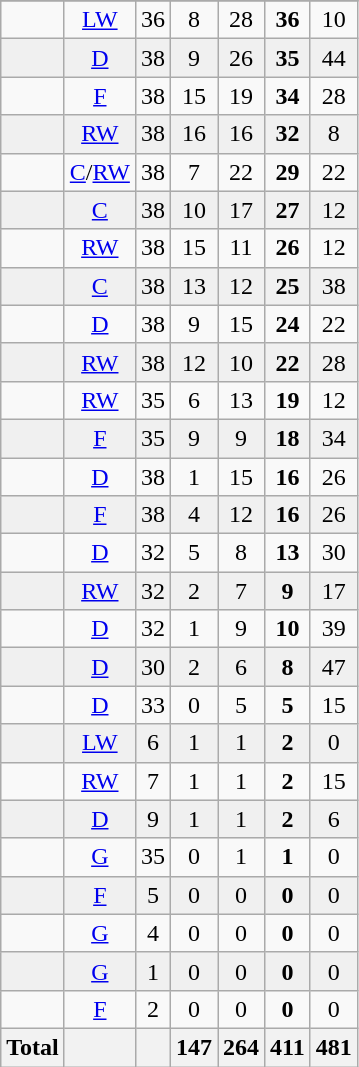<table class="wikitable sortable">
<tr align="center">
</tr>
<tr align="center" bgcolor="">
<td></td>
<td><a href='#'>LW</a></td>
<td>36</td>
<td>8</td>
<td>28</td>
<td><strong>36</strong></td>
<td>10</td>
</tr>
<tr align="center" bgcolor="f0f0f0">
<td></td>
<td><a href='#'>D</a></td>
<td>38</td>
<td>9</td>
<td>26</td>
<td><strong>35</strong></td>
<td>44</td>
</tr>
<tr align="center" bgcolor="">
<td></td>
<td><a href='#'>F</a></td>
<td>38</td>
<td>15</td>
<td>19</td>
<td><strong>34</strong></td>
<td>28</td>
</tr>
<tr align="center" bgcolor="f0f0f0">
<td></td>
<td><a href='#'>RW</a></td>
<td>38</td>
<td>16</td>
<td>16</td>
<td><strong>32</strong></td>
<td>8</td>
</tr>
<tr align="center" bgcolor="">
<td></td>
<td><a href='#'>C</a>/<a href='#'>RW</a></td>
<td>38</td>
<td>7</td>
<td>22</td>
<td><strong>29</strong></td>
<td>22</td>
</tr>
<tr align="center" bgcolor="f0f0f0">
<td></td>
<td><a href='#'>C</a></td>
<td>38</td>
<td>10</td>
<td>17</td>
<td><strong>27</strong></td>
<td>12</td>
</tr>
<tr align="center" bgcolor="">
<td></td>
<td><a href='#'>RW</a></td>
<td>38</td>
<td>15</td>
<td>11</td>
<td><strong>26</strong></td>
<td>12</td>
</tr>
<tr align="center" bgcolor="f0f0f0">
<td></td>
<td><a href='#'>C</a></td>
<td>38</td>
<td>13</td>
<td>12</td>
<td><strong>25</strong></td>
<td>38</td>
</tr>
<tr align="center" bgcolor="">
<td></td>
<td><a href='#'>D</a></td>
<td>38</td>
<td>9</td>
<td>15</td>
<td><strong>24</strong></td>
<td>22</td>
</tr>
<tr align="center" bgcolor="f0f0f0">
<td></td>
<td><a href='#'>RW</a></td>
<td>38</td>
<td>12</td>
<td>10</td>
<td><strong>22</strong></td>
<td>28</td>
</tr>
<tr align="center" bgcolor="">
<td></td>
<td><a href='#'>RW</a></td>
<td>35</td>
<td>6</td>
<td>13</td>
<td><strong>19</strong></td>
<td>12</td>
</tr>
<tr align="center" bgcolor="f0f0f0">
<td></td>
<td><a href='#'>F</a></td>
<td>35</td>
<td>9</td>
<td>9</td>
<td><strong>18</strong></td>
<td>34</td>
</tr>
<tr align="center" bgcolor="">
<td></td>
<td><a href='#'>D</a></td>
<td>38</td>
<td>1</td>
<td>15</td>
<td><strong>16</strong></td>
<td>26</td>
</tr>
<tr align="center" bgcolor="f0f0f0">
<td></td>
<td><a href='#'>F</a></td>
<td>38</td>
<td>4</td>
<td>12</td>
<td><strong>16</strong></td>
<td>26</td>
</tr>
<tr align="center" bgcolor="">
<td></td>
<td><a href='#'>D</a></td>
<td>32</td>
<td>5</td>
<td>8</td>
<td><strong>13</strong></td>
<td>30</td>
</tr>
<tr align="center" bgcolor="f0f0f0">
<td></td>
<td><a href='#'>RW</a></td>
<td>32</td>
<td>2</td>
<td>7</td>
<td><strong>9</strong></td>
<td>17</td>
</tr>
<tr align="center" bgcolor="">
<td></td>
<td><a href='#'>D</a></td>
<td>32</td>
<td>1</td>
<td>9</td>
<td><strong>10</strong></td>
<td>39</td>
</tr>
<tr align="center" bgcolor="f0f0f0">
<td></td>
<td><a href='#'>D</a></td>
<td>30</td>
<td>2</td>
<td>6</td>
<td><strong>8</strong></td>
<td>47</td>
</tr>
<tr align="center" bgcolor="">
<td></td>
<td><a href='#'>D</a></td>
<td>33</td>
<td>0</td>
<td>5</td>
<td><strong>5</strong></td>
<td>15</td>
</tr>
<tr align="center" bgcolor="f0f0f0">
<td></td>
<td><a href='#'>LW</a></td>
<td>6</td>
<td>1</td>
<td>1</td>
<td><strong>2</strong></td>
<td>0</td>
</tr>
<tr align="center" bgcolor="">
<td></td>
<td><a href='#'>RW</a></td>
<td>7</td>
<td>1</td>
<td>1</td>
<td><strong>2</strong></td>
<td>15</td>
</tr>
<tr align="center" bgcolor="f0f0f0">
<td></td>
<td><a href='#'>D</a></td>
<td>9</td>
<td>1</td>
<td>1</td>
<td><strong>2</strong></td>
<td>6</td>
</tr>
<tr align="center" bgcolor="">
<td></td>
<td><a href='#'>G</a></td>
<td>35</td>
<td>0</td>
<td>1</td>
<td><strong>1</strong></td>
<td>0</td>
</tr>
<tr align="center" bgcolor="f0f0f0">
<td></td>
<td><a href='#'>F</a></td>
<td>5</td>
<td>0</td>
<td>0</td>
<td><strong>0</strong></td>
<td>0</td>
</tr>
<tr align="center" bgcolor="">
<td></td>
<td><a href='#'>G</a></td>
<td>4</td>
<td>0</td>
<td>0</td>
<td><strong>0</strong></td>
<td>0</td>
</tr>
<tr align="center" bgcolor="f0f0f0">
<td></td>
<td><a href='#'>G</a></td>
<td>1</td>
<td>0</td>
<td>0</td>
<td><strong>0</strong></td>
<td>0</td>
</tr>
<tr align="center" bgcolor="">
<td></td>
<td><a href='#'>F</a></td>
<td>2</td>
<td>0</td>
<td>0</td>
<td><strong>0</strong></td>
<td>0</td>
</tr>
<tr>
<th>Total</th>
<th></th>
<th></th>
<th>147</th>
<th>264</th>
<th>411</th>
<th>481</th>
</tr>
</table>
